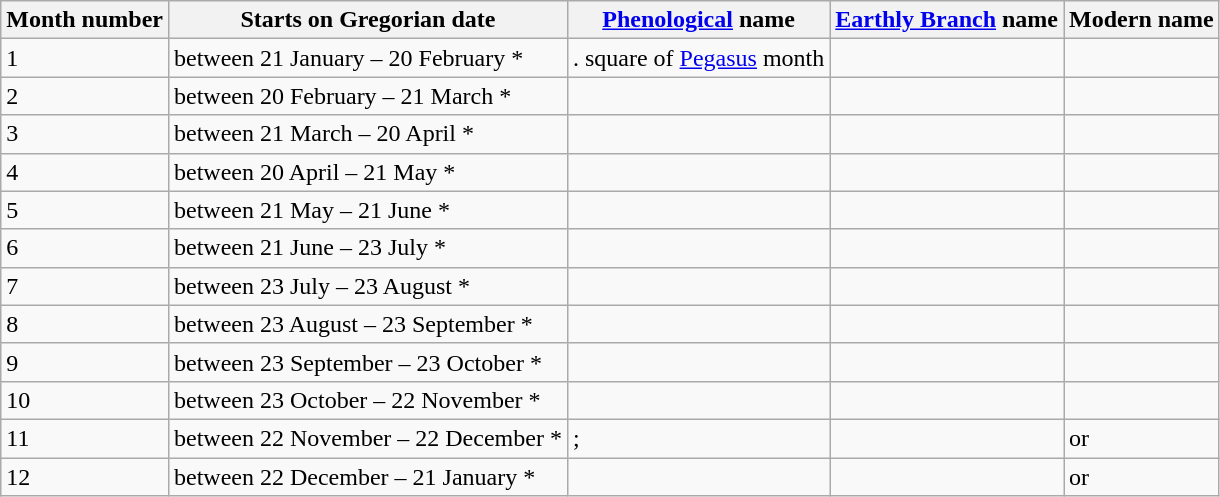<table class="wikitable">
<tr>
<th>Month number</th>
<th>Starts on Gregorian date</th>
<th><a href='#'>Phenological</a> name</th>
<th><a href='#'>Earthly Branch</a> name</th>
<th>Modern name</th>
</tr>
<tr>
<td>1</td>
<td>between 21 January – 20 February *</td>
<td>. square of <a href='#'>Pegasus</a> month</td>
<td></td>
<td></td>
</tr>
<tr>
<td>2</td>
<td>between 20 February – 21 March *</td>
<td></td>
<td></td>
<td></td>
</tr>
<tr>
<td>3</td>
<td>between 21 March – 20 April *</td>
<td></td>
<td></td>
<td></td>
</tr>
<tr>
<td>4</td>
<td>between 20 April – 21 May *</td>
<td></td>
<td></td>
<td></td>
</tr>
<tr>
<td>5</td>
<td>between 21 May – 21 June *</td>
<td></td>
<td></td>
<td></td>
</tr>
<tr>
<td>6</td>
<td>between 21 June – 23 July *</td>
<td></td>
<td></td>
<td></td>
</tr>
<tr>
<td>7</td>
<td>between 23 July – 23 August *</td>
<td></td>
<td></td>
<td></td>
</tr>
<tr>
<td>8</td>
<td>between 23 August – 23 September *</td>
<td></td>
<td></td>
<td></td>
</tr>
<tr>
<td>9</td>
<td>between 23 September – 23 October *</td>
<td></td>
<td></td>
<td></td>
</tr>
<tr>
<td>10</td>
<td>between 23 October – 22 November *</td>
<td></td>
<td></td>
<td></td>
</tr>
<tr>
<td>11</td>
<td>between 22 November – 22 December *</td>
<td>; </td>
<td></td>
<td> or </td>
</tr>
<tr>
<td>12</td>
<td>between 22 December – 21 January *</td>
<td></td>
<td></td>
<td> or </td>
</tr>
</table>
